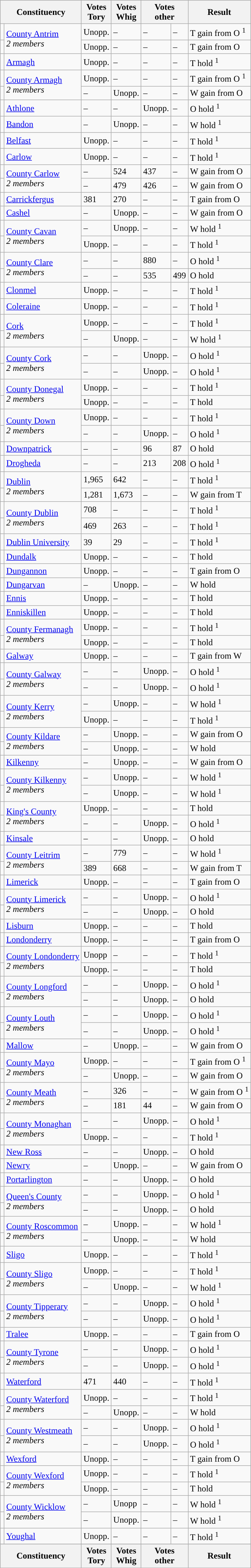<table class="wikitable">
<tr>
<th colspan="2">Constituency</th>
<th>Votes<br>Tory</th>
<th>Votes<br>Whig</th>
<th colspan="2">Votes<br>other</th>
<th>Result</th>
</tr>
<tr>
<td style="background-color: "></td>
<td rowspan="2"><a href='#'>County Antrim</a><br><em>2 members</em></td>
<td>Unopp.</td>
<td>–</td>
<td>–</td>
<td>–</td>
<td>T gain from O <sup>1</sup></td>
</tr>
<tr>
<td style="background-color: "></td>
<td>Unopp.</td>
<td>–</td>
<td>–</td>
<td>–</td>
<td>T gain from O</td>
</tr>
<tr>
<td style="background-color: "></td>
<td><a href='#'>Armagh</a></td>
<td>Unopp.</td>
<td>–</td>
<td>–</td>
<td>–</td>
<td>T hold <sup>1</sup></td>
</tr>
<tr>
<td style="background-color: "></td>
<td rowspan="2"><a href='#'>County Armagh</a><br><em>2 members</em></td>
<td>Unopp.</td>
<td>–</td>
<td>–</td>
<td>–</td>
<td>T gain from O <sup>1</sup></td>
</tr>
<tr>
<td style="background-color: "></td>
<td>–</td>
<td>Unopp.</td>
<td>–</td>
<td>–</td>
<td>W gain from O</td>
</tr>
<tr>
<td style="background-color: "></td>
<td><a href='#'>Athlone</a></td>
<td>–</td>
<td>–</td>
<td>Unopp.</td>
<td>–</td>
<td>O hold <sup>1</sup></td>
</tr>
<tr>
<td style="background-color: "></td>
<td><a href='#'>Bandon</a></td>
<td>–</td>
<td>Unopp.</td>
<td>–</td>
<td>–</td>
<td>W hold <sup>1</sup></td>
</tr>
<tr>
<td style="background-color: "></td>
<td><a href='#'>Belfast</a></td>
<td>Unopp.</td>
<td>–</td>
<td>–</td>
<td>–</td>
<td>T hold <sup>1</sup></td>
</tr>
<tr>
<td style="background-color: "></td>
<td><a href='#'>Carlow</a></td>
<td>Unopp.</td>
<td>–</td>
<td>–</td>
<td>–</td>
<td>T hold <sup>1</sup></td>
</tr>
<tr>
<td style="background-color: "></td>
<td rowspan="2"><a href='#'>County Carlow</a><br><em>2 members</em></td>
<td>–</td>
<td>524</td>
<td>437</td>
<td>–</td>
<td>W gain from O</td>
</tr>
<tr>
<td style="background-color: "></td>
<td>–</td>
<td>479</td>
<td>426</td>
<td>–</td>
<td>W gain from O</td>
</tr>
<tr>
<td style="background-color: "></td>
<td><a href='#'>Carrickfergus</a></td>
<td>381</td>
<td>270</td>
<td>–</td>
<td>–</td>
<td>T gain from O</td>
</tr>
<tr>
<td style="background-color: "></td>
<td><a href='#'>Cashel</a></td>
<td>–</td>
<td>Unopp.</td>
<td>–</td>
<td>–</td>
<td>W gain from O</td>
</tr>
<tr>
<td style="background-color: "></td>
<td rowspan="2"><a href='#'>County Cavan</a><br><em>2 members</em></td>
<td>–</td>
<td>Unopp.</td>
<td>–</td>
<td>–</td>
<td>W hold <sup>1</sup></td>
</tr>
<tr>
<td style="background-color: "></td>
<td>Unopp.</td>
<td>–</td>
<td>–</td>
<td>–</td>
<td>T hold <sup>1</sup></td>
</tr>
<tr>
<td style="background-color: "></td>
<td rowspan="2"><a href='#'>County Clare</a><br><em>2 members</em></td>
<td>–</td>
<td>–</td>
<td>880</td>
<td>–</td>
<td>O hold <sup>1</sup></td>
</tr>
<tr>
<td style="background-color: "></td>
<td>–</td>
<td>–</td>
<td>535</td>
<td>499</td>
<td>O hold</td>
</tr>
<tr>
<td style="background-color: "></td>
<td><a href='#'>Clonmel</a></td>
<td>Unopp.</td>
<td>–</td>
<td>–</td>
<td>–</td>
<td>T hold <sup>1</sup></td>
</tr>
<tr>
<td style="background-color: "></td>
<td><a href='#'>Coleraine</a></td>
<td>Unopp.</td>
<td>–</td>
<td>–</td>
<td>–</td>
<td>T hold <sup>1</sup></td>
</tr>
<tr>
<td style="background-color: "></td>
<td rowspan="2"><a href='#'>Cork</a><br><em>2 members</em></td>
<td>Unopp.</td>
<td>–</td>
<td>–</td>
<td>–</td>
<td>T hold <sup>1</sup></td>
</tr>
<tr>
<td style="background-color: "></td>
<td>–</td>
<td>Unopp.</td>
<td>–</td>
<td>–</td>
<td>W hold <sup>1</sup></td>
</tr>
<tr>
<td style="background-color: "></td>
<td rowspan="2"><a href='#'>County Cork</a><br><em>2 members</em></td>
<td>–</td>
<td>–</td>
<td>Unopp.</td>
<td>–</td>
<td>O hold <sup>1</sup></td>
</tr>
<tr>
<td style="background-color: "></td>
<td>–</td>
<td>–</td>
<td>Unopp.</td>
<td>–</td>
<td>O hold <sup>1</sup></td>
</tr>
<tr>
<td style="background-color: "></td>
<td rowspan="2"><a href='#'>County Donegal</a><br><em>2 members</em></td>
<td>Unopp.</td>
<td>–</td>
<td>–</td>
<td>–</td>
<td>T hold <sup>1</sup></td>
</tr>
<tr>
<td style="background-color: "></td>
<td>Unopp.</td>
<td>–</td>
<td>–</td>
<td>–</td>
<td>T hold</td>
</tr>
<tr>
<td style="background-color: "></td>
<td rowspan="2"><a href='#'>County Down</a><br><em>2 members</em></td>
<td>Unopp.</td>
<td>–</td>
<td>–</td>
<td>–</td>
<td>T hold <sup>1</sup></td>
</tr>
<tr>
<td style="background-color: "></td>
<td>–</td>
<td>–</td>
<td>Unopp.</td>
<td>–</td>
<td>O hold <sup>1</sup></td>
</tr>
<tr>
<td style="background-color: "></td>
<td><a href='#'>Downpatrick</a></td>
<td>–</td>
<td>–</td>
<td>96</td>
<td>87</td>
<td>O hold</td>
</tr>
<tr>
<td style="background-color: "></td>
<td><a href='#'>Drogheda</a></td>
<td>–</td>
<td>–</td>
<td>213</td>
<td>208</td>
<td>O hold <sup>1</sup></td>
</tr>
<tr>
<td style="background-color: "></td>
<td rowspan="2"><a href='#'>Dublin</a><br><em>2 members</em></td>
<td>1,965</td>
<td>642</td>
<td>–</td>
<td>–</td>
<td>T hold <sup>1</sup></td>
</tr>
<tr>
<td style="background-color: "></td>
<td>1,281</td>
<td>1,673</td>
<td>–</td>
<td>–</td>
<td>W gain from T</td>
</tr>
<tr>
<td style="background-color: "></td>
<td rowspan="2"><a href='#'>County Dublin</a><br><em>2 members</em></td>
<td>708</td>
<td>–</td>
<td>–</td>
<td>–</td>
<td>T hold <sup>1</sup></td>
</tr>
<tr>
<td style="background-color: "></td>
<td>469</td>
<td>263</td>
<td>–</td>
<td>–</td>
<td>T hold <sup>1</sup></td>
</tr>
<tr>
<td style="background-color: "></td>
<td><a href='#'>Dublin University</a></td>
<td>39</td>
<td>29</td>
<td>–</td>
<td>–</td>
<td>T hold <sup>1</sup></td>
</tr>
<tr>
<td style="background-color: "></td>
<td><a href='#'>Dundalk</a></td>
<td>Unopp.</td>
<td>–</td>
<td>–</td>
<td>–</td>
<td>T hold</td>
</tr>
<tr>
<td style="background-color: "></td>
<td><a href='#'>Dungannon</a></td>
<td>Unopp.</td>
<td>–</td>
<td>–</td>
<td>–</td>
<td>T gain from O</td>
</tr>
<tr>
<td style="background-color: "></td>
<td><a href='#'>Dungarvan</a></td>
<td>–</td>
<td>Unopp.</td>
<td>–</td>
<td>–</td>
<td>W hold</td>
</tr>
<tr>
<td style="background-color: "></td>
<td><a href='#'>Ennis</a></td>
<td>Unopp.</td>
<td>–</td>
<td>–</td>
<td>–</td>
<td>T hold</td>
</tr>
<tr>
<td style="background-color: "></td>
<td><a href='#'>Enniskillen</a></td>
<td>Unopp.</td>
<td>–</td>
<td>–</td>
<td>–</td>
<td>T hold</td>
</tr>
<tr>
<td style="background-color: "></td>
<td rowspan="2"><a href='#'>County Fermanagh</a><br><em>2 members</em></td>
<td>Unopp.</td>
<td>–</td>
<td>–</td>
<td>–</td>
<td>T hold <sup>1</sup></td>
</tr>
<tr>
<td style="background-color: "></td>
<td>Unopp.</td>
<td>–</td>
<td>–</td>
<td>–</td>
<td>T hold</td>
</tr>
<tr>
<td style="background-color: "></td>
<td><a href='#'>Galway</a></td>
<td>Unopp.</td>
<td>–</td>
<td>–</td>
<td>–</td>
<td>T gain from W</td>
</tr>
<tr>
<td style="background-color: "></td>
<td rowspan="2"><a href='#'>County Galway</a><br><em>2 members</em></td>
<td>–</td>
<td>–</td>
<td>Unopp.</td>
<td>–</td>
<td>O hold <sup>1</sup></td>
</tr>
<tr>
<td style="background-color: "></td>
<td>–</td>
<td>–</td>
<td>Unopp.</td>
<td>–</td>
<td>O hold <sup>1</sup></td>
</tr>
<tr>
<td style="background-color: "></td>
<td rowspan="2"><a href='#'>County Kerry</a><br><em>2 members</em></td>
<td>–</td>
<td>Unopp.</td>
<td>–</td>
<td>–</td>
<td>W hold <sup>1</sup></td>
</tr>
<tr>
<td style="background-color: "></td>
<td>Unopp.</td>
<td>–</td>
<td>–</td>
<td>–</td>
<td>T hold <sup>1</sup></td>
</tr>
<tr>
<td style="background-color: "></td>
<td rowspan="2"><a href='#'>County Kildare</a><br><em>2 members</em></td>
<td>–</td>
<td>Unopp.</td>
<td>–</td>
<td>–</td>
<td>W gain from O</td>
</tr>
<tr>
<td style="background-color: "></td>
<td>–</td>
<td>Unopp.</td>
<td>–</td>
<td>–</td>
<td>W hold</td>
</tr>
<tr>
<td style="background-color: "></td>
<td><a href='#'>Kilkenny</a></td>
<td>–</td>
<td>Unopp.</td>
<td>–</td>
<td>–</td>
<td>W gain from O</td>
</tr>
<tr>
<td style="background-color: "></td>
<td rowspan="2"><a href='#'>County Kilkenny</a><br><em>2 members</em></td>
<td>–</td>
<td>Unopp.</td>
<td>–</td>
<td>–</td>
<td>W hold <sup>1</sup></td>
</tr>
<tr>
<td style="background-color: "></td>
<td>–</td>
<td>Unopp.</td>
<td>–</td>
<td>–</td>
<td>W hold <sup>1</sup></td>
</tr>
<tr>
<td style="background-color: "></td>
<td rowspan="2"><a href='#'>King's County</a><br><em>2 members</em></td>
<td>Unopp.</td>
<td>–</td>
<td>–</td>
<td>–</td>
<td>T hold</td>
</tr>
<tr>
<td style="background-color: "></td>
<td>–</td>
<td>–</td>
<td>Unopp.</td>
<td>–</td>
<td>O hold <sup>1</sup></td>
</tr>
<tr>
<td style="background-color: "></td>
<td><a href='#'>Kinsale</a></td>
<td>–</td>
<td>–</td>
<td>Unopp.</td>
<td>–</td>
<td>O hold</td>
</tr>
<tr>
<td style="background-color: "></td>
<td rowspan="2"><a href='#'>County Leitrim</a><br><em>2 members</em></td>
<td>–</td>
<td>779</td>
<td>–</td>
<td>–</td>
<td>W hold <sup>1</sup></td>
</tr>
<tr>
<td style="background-color: "></td>
<td>389</td>
<td>668</td>
<td>–</td>
<td>–</td>
<td>W gain from T</td>
</tr>
<tr>
<td style="background-color: "></td>
<td><a href='#'>Limerick</a></td>
<td>Unopp.</td>
<td>–</td>
<td>–</td>
<td>–</td>
<td>T gain from O</td>
</tr>
<tr>
<td style="background-color: "></td>
<td rowspan="2"><a href='#'>County Limerick</a><br><em>2 members</em></td>
<td>–</td>
<td>–</td>
<td>Unopp.</td>
<td>–</td>
<td>O hold <sup>1</sup></td>
</tr>
<tr>
<td style="background-color: "></td>
<td>–</td>
<td>–</td>
<td>Unopp.</td>
<td>–</td>
<td>O hold</td>
</tr>
<tr>
<td style="background-color: "></td>
<td><a href='#'>Lisburn</a></td>
<td>Unopp.</td>
<td>–</td>
<td>–</td>
<td>–</td>
<td>T hold</td>
</tr>
<tr>
<td style="background-color: "></td>
<td><a href='#'>Londonderry</a></td>
<td>Unopp.</td>
<td>–</td>
<td>–</td>
<td>–</td>
<td>T gain from O</td>
</tr>
<tr>
<td style="background-color: "></td>
<td rowspan="2"><a href='#'>County Londonderry</a><br><em>2 members</em></td>
<td>Unopp</td>
<td>–</td>
<td>–</td>
<td>–</td>
<td>T hold <sup>1</sup></td>
</tr>
<tr>
<td style="background-color: "></td>
<td>Unopp.</td>
<td>–</td>
<td>–</td>
<td>–</td>
<td>T hold</td>
</tr>
<tr>
<td style="background-color: "></td>
<td rowspan="2"><a href='#'>County Longford</a><br><em>2 members</em></td>
<td>–</td>
<td>–</td>
<td>Unopp.</td>
<td>–</td>
<td>O hold <sup>1</sup></td>
</tr>
<tr>
<td style="background-color: "></td>
<td>–</td>
<td>–</td>
<td>Unopp.</td>
<td>–</td>
<td>O hold</td>
</tr>
<tr>
<td style="background-color: "></td>
<td rowspan="2"><a href='#'>County Louth</a><br><em>2 members</em></td>
<td>–</td>
<td>–</td>
<td>Unopp.</td>
<td>–</td>
<td>O hold <sup>1</sup></td>
</tr>
<tr>
<td style="background-color: "></td>
<td>–</td>
<td>–</td>
<td>Unopp.</td>
<td>–</td>
<td>O hold <sup>1</sup></td>
</tr>
<tr>
<td style="background-color: "></td>
<td><a href='#'>Mallow</a></td>
<td>–</td>
<td>Unopp.</td>
<td>–</td>
<td>–</td>
<td>W gain from O</td>
</tr>
<tr>
<td style="background-color: "></td>
<td rowspan="2"><a href='#'>County Mayo</a><br><em>2 members</em></td>
<td>Unopp.</td>
<td>–</td>
<td>–</td>
<td>–</td>
<td>T gain from O <sup>1</sup></td>
</tr>
<tr>
<td style="background-color: "></td>
<td>–</td>
<td>Unopp.</td>
<td>–</td>
<td>–</td>
<td>W gain from O</td>
</tr>
<tr>
<td style="background-color: "></td>
<td rowspan="2"><a href='#'>County Meath</a><br><em>2 members</em></td>
<td>–</td>
<td>326</td>
<td>–</td>
<td>–</td>
<td>W gain from O <sup>1</sup></td>
</tr>
<tr>
<td style="background-color: "></td>
<td>–</td>
<td>181</td>
<td>44</td>
<td>–</td>
<td>W gain from O</td>
</tr>
<tr>
<td style="background-color: "></td>
<td rowspan="2"><a href='#'>County Monaghan</a><br><em>2 members</em></td>
<td>–</td>
<td>–</td>
<td>Unopp.</td>
<td>–</td>
<td>O hold <sup>1</sup></td>
</tr>
<tr>
<td style="background-color: "></td>
<td>Unopp.</td>
<td>–</td>
<td>–</td>
<td>–</td>
<td>T hold <sup>1</sup></td>
</tr>
<tr>
<td style="background-color: "></td>
<td><a href='#'>New Ross</a></td>
<td>–</td>
<td>–</td>
<td>Unopp.</td>
<td>–</td>
<td>O hold</td>
</tr>
<tr>
<td style="background-color: "></td>
<td><a href='#'>Newry</a></td>
<td>–</td>
<td>Unopp.</td>
<td>–</td>
<td>–</td>
<td>W gain from O</td>
</tr>
<tr>
<td style="background-color: "></td>
<td><a href='#'>Portarlington</a></td>
<td>–</td>
<td>–</td>
<td>Unopp.</td>
<td>–</td>
<td>O hold</td>
</tr>
<tr>
<td style="background-color: "></td>
<td rowspan="2"><a href='#'>Queen's County</a><br><em>2 members</em></td>
<td>–</td>
<td>–</td>
<td>Unopp.</td>
<td>–</td>
<td>O hold <sup>1</sup></td>
</tr>
<tr>
<td style="background-color: "></td>
<td>–</td>
<td>–</td>
<td>Unopp.</td>
<td>–</td>
<td>O hold</td>
</tr>
<tr>
<td style="background-color: "></td>
<td rowspan="2"><a href='#'>County Roscommon</a><br><em>2 members</em></td>
<td>–</td>
<td>Unopp.</td>
<td>–</td>
<td>–</td>
<td>W hold <sup>1</sup></td>
</tr>
<tr>
<td style="background-color: "></td>
<td>–</td>
<td>Unopp.</td>
<td>–</td>
<td>–</td>
<td>W hold</td>
</tr>
<tr>
<td style="background-color: "></td>
<td><a href='#'>Sligo</a></td>
<td>Unopp.</td>
<td>–</td>
<td>–</td>
<td>–</td>
<td>T hold <sup>1</sup></td>
</tr>
<tr>
<td style="background-color: "></td>
<td rowspan="2"><a href='#'>County Sligo</a><br><em>2 members</em></td>
<td>Unopp.</td>
<td>–</td>
<td>–</td>
<td>–</td>
<td>T hold <sup>1</sup></td>
</tr>
<tr>
<td style="background-color: "></td>
<td>–</td>
<td>Unopp.</td>
<td>–</td>
<td>–</td>
<td>W hold <sup>1</sup></td>
</tr>
<tr>
<td style="background-color: "></td>
<td rowspan="2"><a href='#'>County Tipperary</a><br><em>2 members</em></td>
<td>–</td>
<td>–</td>
<td>Unopp.</td>
<td>–</td>
<td>O hold <sup>1</sup></td>
</tr>
<tr>
<td style="background-color: "></td>
<td>–</td>
<td>–</td>
<td>Unopp.</td>
<td>–</td>
<td>O hold <sup>1</sup></td>
</tr>
<tr>
<td style="background-color: "></td>
<td><a href='#'>Tralee</a></td>
<td>Unopp.</td>
<td>–</td>
<td>–</td>
<td>–</td>
<td>T gain from O</td>
</tr>
<tr>
<td style="background-color: "></td>
<td rowspan="2"><a href='#'>County Tyrone</a><br><em>2 members</em></td>
<td>–</td>
<td>–</td>
<td>Unopp.</td>
<td>–</td>
<td>O hold <sup>1</sup></td>
</tr>
<tr>
<td style="background-color: "></td>
<td>–</td>
<td>–</td>
<td>Unopp.</td>
<td>–</td>
<td>O hold <sup>1</sup></td>
</tr>
<tr>
<td style="background-color: "></td>
<td><a href='#'>Waterford</a></td>
<td>471</td>
<td>440</td>
<td>–</td>
<td>–</td>
<td>T hold <sup>1</sup></td>
</tr>
<tr>
<td style="background-color: "></td>
<td rowspan="2"><a href='#'>County Waterford</a><br><em>2 members</em></td>
<td>Unopp.</td>
<td>–</td>
<td>–</td>
<td>–</td>
<td>T hold <sup>1</sup></td>
</tr>
<tr>
<td style="background-color: "></td>
<td>–</td>
<td>Unopp.</td>
<td>–</td>
<td>–</td>
<td>W hold</td>
</tr>
<tr>
<td style="background-color: "></td>
<td rowspan="2"><a href='#'>County Westmeath</a><br><em>2 members</em></td>
<td>–</td>
<td>–</td>
<td>Unopp.</td>
<td>–</td>
<td>O hold <sup>1</sup></td>
</tr>
<tr>
<td style="background-color: "></td>
<td>–</td>
<td>–</td>
<td>Unopp.</td>
<td>–</td>
<td>O hold <sup>1</sup></td>
</tr>
<tr>
<td style="background-color: "></td>
<td><a href='#'>Wexford</a></td>
<td>Unopp.</td>
<td>–</td>
<td>–</td>
<td>–</td>
<td>T gain from O</td>
</tr>
<tr>
<td style="background-color: "></td>
<td rowspan="2"><a href='#'>County Wexford</a><br><em>2 members</em></td>
<td>Unopp.</td>
<td>–</td>
<td>–</td>
<td>–</td>
<td>T hold <sup>1</sup></td>
</tr>
<tr>
<td style="background-color: "></td>
<td>Unopp.</td>
<td>–</td>
<td>–</td>
<td>–</td>
<td>T hold</td>
</tr>
<tr>
<td style="background-color: "></td>
<td rowspan="2"><a href='#'>County Wicklow</a><br><em>2 members</em></td>
<td>–</td>
<td>Unopp</td>
<td>–</td>
<td>–</td>
<td>W hold <sup>1</sup></td>
</tr>
<tr>
<td style="background-color: "></td>
<td>–</td>
<td>Unopp.</td>
<td>–</td>
<td>–</td>
<td>W hold <sup>1</sup></td>
</tr>
<tr>
<td style="background-color: "></td>
<td><a href='#'>Youghal</a></td>
<td>Unopp.</td>
<td>–</td>
<td>–</td>
<td>–</td>
<td>T hold <sup>1</sup></td>
</tr>
<tr>
</tr>
<tr>
<th colspan="2">Constituency</th>
<th>Votes<br>Tory</th>
<th>Votes<br>Whig</th>
<th colspan="2">Votes<br>other</th>
<th>Result</th>
</tr>
<tr>
</tr>
</table>
